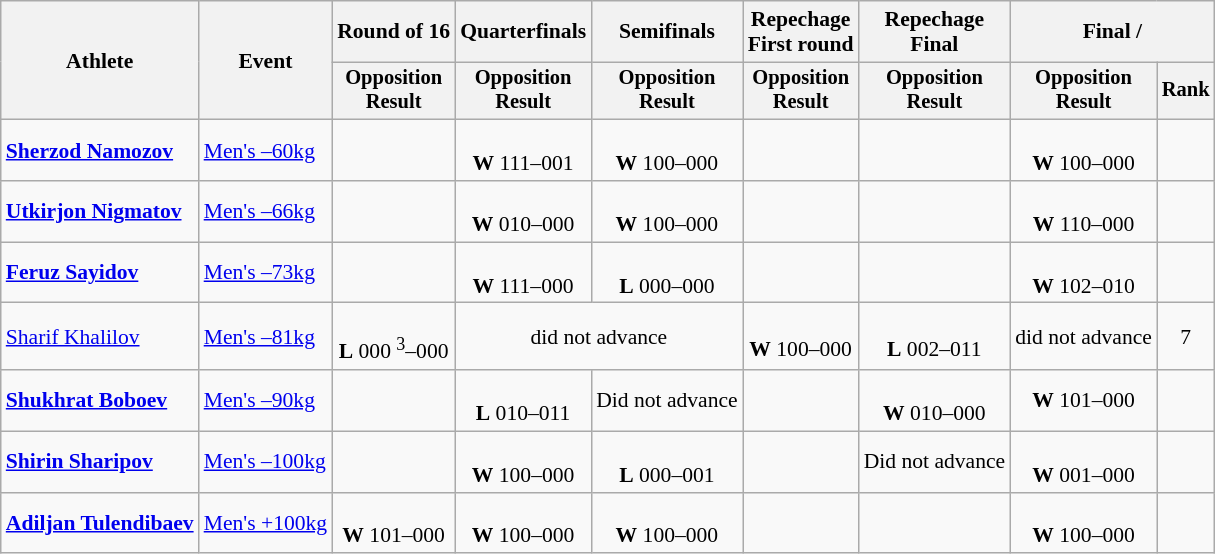<table class="wikitable" style="font-size:90%">
<tr>
<th rowspan="2">Athlete</th>
<th rowspan="2">Event</th>
<th>Round of 16</th>
<th>Quarterfinals</th>
<th>Semifinals</th>
<th>Repechage<br>First round</th>
<th>Repechage<br>Final</th>
<th colspan=2>Final / </th>
</tr>
<tr style="font-size:95%">
<th>Opposition<br>Result</th>
<th>Opposition<br>Result</th>
<th>Opposition<br>Result</th>
<th>Opposition<br>Result</th>
<th>Opposition<br>Result</th>
<th>Opposition<br>Result</th>
<th>Rank</th>
</tr>
<tr align=center>
<td align=left><strong><a href='#'>Sherzod Namozov</a></strong></td>
<td align=left><a href='#'>Men's –60kg</a></td>
<td></td>
<td><br> <strong>W</strong> 111–001</td>
<td><br> <strong>W</strong> 100–000</td>
<td></td>
<td></td>
<td><br><strong>W</strong> 100–000</td>
<td></td>
</tr>
<tr align=center>
<td align=left><strong><a href='#'>Utkirjon Nigmatov</a></strong></td>
<td align=left><a href='#'>Men's –66kg</a></td>
<td></td>
<td><br> <strong>W</strong> 010–000</td>
<td><br> <strong>W</strong> 100–000</td>
<td></td>
<td></td>
<td><br><strong>W</strong> 110–000</td>
<td></td>
</tr>
<tr align=center>
<td align=left><strong><a href='#'>Feruz Sayidov</a></strong></td>
<td align=left><a href='#'>Men's –73kg</a></td>
<td></td>
<td><br> <strong>W</strong> 111–000</td>
<td><br> <strong>L</strong> 000–000</td>
<td></td>
<td></td>
<td><br><strong>W</strong> 102–010</td>
<td></td>
</tr>
<tr align=center>
<td align=left><a href='#'>Sharif Khalilov</a></td>
<td align=left><a href='#'>Men's –81kg</a></td>
<td><br><strong>L</strong> 000 <sup>3</sup>–000</td>
<td colspan="2">did not advance</td>
<td><br><strong>W</strong> 100–000</td>
<td><br> <strong>L</strong> 002–011</td>
<td colspan="1">did not advance</td>
<td>7</td>
</tr>
<tr align=center>
<td align=left><strong><a href='#'>Shukhrat Boboev</a></strong></td>
<td align=left><a href='#'>Men's –90kg</a></td>
<td></td>
<td><br><strong>L</strong> 010–011</td>
<td>Did not advance</td>
<td></td>
<td><br> <strong>W</strong> 010–000</td>
<td><strong>W</strong> 101–000</td>
<td></td>
</tr>
<tr align=center>
<td align=left><strong><a href='#'>Shirin Sharipov</a></strong></td>
<td align=left><a href='#'>Men's –100kg</a></td>
<td></td>
<td><br><strong>W</strong> 100–000</td>
<td><br><strong>L</strong> 000–001</td>
<td></td>
<td>Did not advance</td>
<td><br><strong>W</strong> 001–000</td>
<td></td>
</tr>
<tr align=center>
<td align=left><strong><a href='#'>Adiljan Tulendibaev</a></strong></td>
<td align=left><a href='#'>Men's +100kg</a></td>
<td><br><strong>W</strong> 101–000</td>
<td><br><strong>W</strong> 100–000</td>
<td><br><strong>W</strong> 100–000</td>
<td></td>
<td></td>
<td><br><strong>W</strong> 100–000</td>
<td></td>
</tr>
</table>
